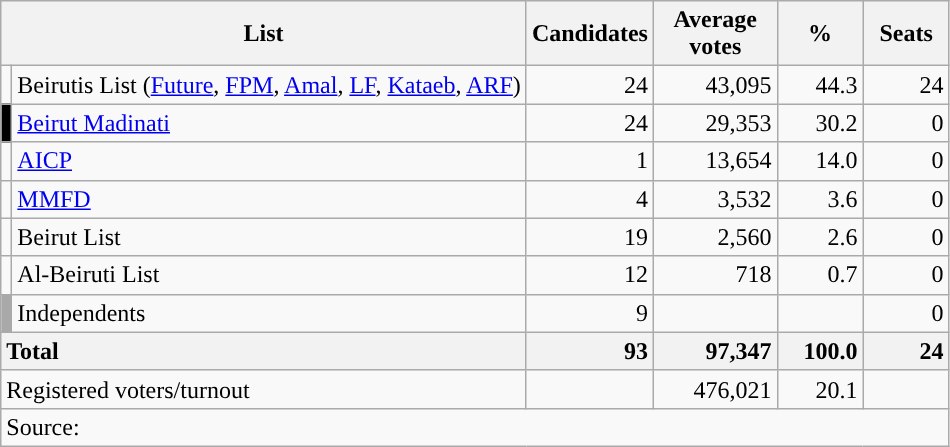<table class="wikitable sortable" style="text-align:right">
<tr>
<th colspan="2" scope="col">List</th>
<th>Candidates</th>
<th scope="col">Average votes</th>
<th scope="col">%</th>
<th scope="col">Seats</th>
</tr>
<tr>
<td rowspan="1" style="background-color:"></td>
<td style="text-align:left;">Beirutis List (<a href='#'>Future</a>, <a href='#'>FPM</a>, <a href='#'>Amal</a>, <a href='#'>LF</a>, <a href='#'>Kataeb</a>, <a href='#'>ARF</a>)</td>
<td>24</td>
<td>43,095</td>
<td>44.3</td>
<td>24</td>
</tr>
<tr>
<td rowspan="1" style="background-color:#000000"></td>
<td style="text-align:left;"><a href='#'>Beirut Madinati</a></td>
<td>24</td>
<td>29,353</td>
<td>30.2</td>
<td>0</td>
</tr>
<tr>
<td rowspan="1" style="background-color:"></td>
<td style="text-align:left;"><a href='#'>AICP</a></td>
<td>1</td>
<td>13,654</td>
<td>14.0</td>
<td>0</td>
</tr>
<tr>
<td rowspan="1" style="background-color:"></td>
<td style="text-align:left;"><a href='#'>MMFD</a></td>
<td>4</td>
<td>3,532</td>
<td>3.6</td>
<td>0</td>
</tr>
<tr>
<td rowspan="1" style="background-color:"></td>
<td style="text-align:left;">Beirut List</td>
<td>19</td>
<td>2,560</td>
<td>2.6</td>
<td>0</td>
</tr>
<tr>
<td rowspan="1" style="background-color:"></td>
<td style="text-align:left;">Al-Beiruti List</td>
<td>12</td>
<td>718</td>
<td>0.7</td>
<td>0</td>
</tr>
<tr>
<td rowspan="1" style="background-color:darkgrey"></td>
<td style="text-align:left;">Independents</td>
<td>9</td>
<td></td>
<td></td>
<td>0</td>
</tr>
<tr>
<th colspan="2" style="text-align:left;width:200px">Total</th>
<th style="text-align:right;width:50px">93</th>
<th style="text-align:right;width:75px">97,347</th>
<th style="text-align:right;width:50px">100.0</th>
<th style="text-align:right;width:50px">24</th>
</tr>
<tr>
<td colspan="2" style="text-align:left;width:200px">Registered voters/turnout</td>
<td></td>
<td style="text-align:right;width:75px">476,021</td>
<td style="text-align:right;width:50px">20.1</td>
<td style="text-align:right;width:50px"></td>
</tr>
<tr>
<td colspan="6" style="text-align:left;">Source: </td>
</tr>
</table>
